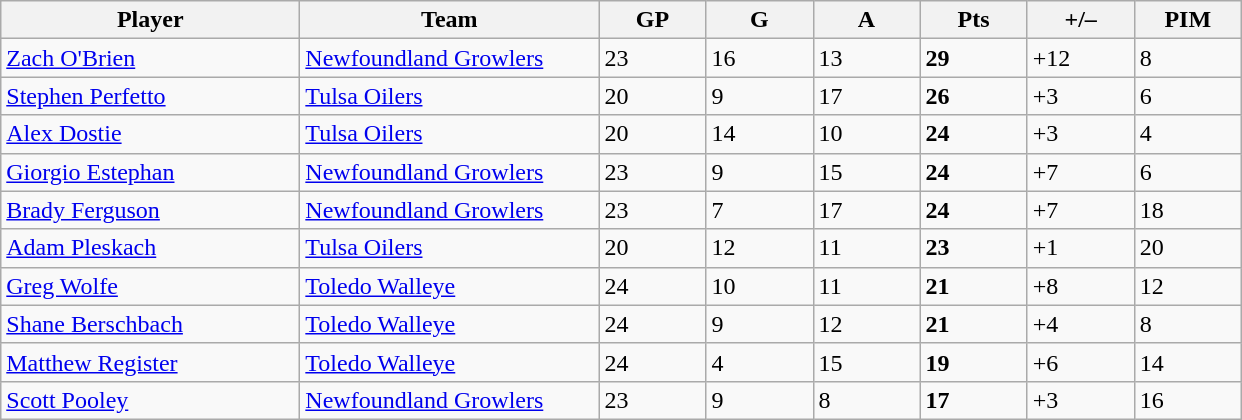<table class="wikitable sortable">
<tr>
<th style="width:12em">Player</th>
<th style="width:12em">Team</th>
<th style="width:4em">GP</th>
<th style="width:4em">G</th>
<th style="width:4em">A</th>
<th style="width:4em">Pts</th>
<th style="width:4em">+/–</th>
<th style="width:4em">PIM</th>
</tr>
<tr>
<td><a href='#'>Zach O'Brien</a></td>
<td><a href='#'>Newfoundland Growlers</a></td>
<td>23</td>
<td>16</td>
<td>13</td>
<td><strong>29</strong></td>
<td>+12</td>
<td>8</td>
</tr>
<tr>
<td><a href='#'>Stephen Perfetto</a></td>
<td><a href='#'>Tulsa Oilers</a></td>
<td>20</td>
<td>9</td>
<td>17</td>
<td><strong>26</strong></td>
<td>+3</td>
<td>6</td>
</tr>
<tr>
<td><a href='#'>Alex Dostie</a></td>
<td><a href='#'>Tulsa Oilers</a></td>
<td>20</td>
<td>14</td>
<td>10</td>
<td><strong>24</strong></td>
<td>+3</td>
<td>4</td>
</tr>
<tr>
<td><a href='#'>Giorgio Estephan</a></td>
<td><a href='#'>Newfoundland Growlers</a></td>
<td>23</td>
<td>9</td>
<td>15</td>
<td><strong>24</strong></td>
<td>+7</td>
<td>6</td>
</tr>
<tr>
<td><a href='#'>Brady Ferguson</a></td>
<td><a href='#'>Newfoundland Growlers</a></td>
<td>23</td>
<td>7</td>
<td>17</td>
<td><strong>24</strong></td>
<td>+7</td>
<td>18</td>
</tr>
<tr>
<td><a href='#'>Adam Pleskach</a></td>
<td><a href='#'>Tulsa Oilers</a></td>
<td>20</td>
<td>12</td>
<td>11</td>
<td><strong>23</strong></td>
<td>+1</td>
<td>20</td>
</tr>
<tr>
<td><a href='#'>Greg Wolfe</a></td>
<td><a href='#'>Toledo Walleye</a></td>
<td>24</td>
<td>10</td>
<td>11</td>
<td><strong>21</strong></td>
<td>+8</td>
<td>12</td>
</tr>
<tr>
<td><a href='#'>Shane Berschbach</a></td>
<td><a href='#'>Toledo Walleye</a></td>
<td>24</td>
<td>9</td>
<td>12</td>
<td><strong>21</strong></td>
<td>+4</td>
<td>8</td>
</tr>
<tr>
<td><a href='#'>Matthew Register</a></td>
<td><a href='#'>Toledo Walleye</a></td>
<td>24</td>
<td>4</td>
<td>15</td>
<td><strong>19</strong></td>
<td>+6</td>
<td>14</td>
</tr>
<tr>
<td><a href='#'>Scott Pooley</a></td>
<td><a href='#'>Newfoundland Growlers</a></td>
<td>23</td>
<td>9</td>
<td>8</td>
<td><strong>17</strong></td>
<td>+3</td>
<td>16</td>
</tr>
</table>
